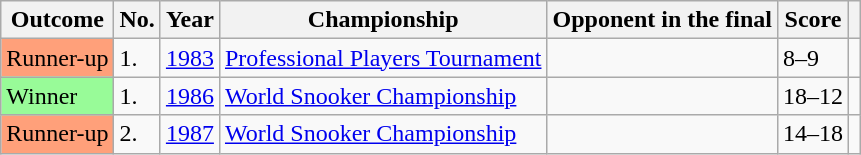<table class="wikitable sortable">
<tr>
<th scope="col">Outcome</th>
<th scope="col">No.</th>
<th scope="col">Year</th>
<th scope="col">Championship</th>
<th scope="col">Opponent in the final</th>
<th scope="col">Score</th>
<th cope="col"></th>
</tr>
<tr>
<td style="background:#ffa07a;">Runner-up</td>
<td>1.</td>
<td><a href='#'>1983</a></td>
<td><a href='#'>Professional Players Tournament</a></td>
<td></td>
<td>8–9</td>
<td></td>
</tr>
<tr>
<td style="background:#98FB98">Winner</td>
<td>1.</td>
<td><a href='#'>1986</a></td>
<td><a href='#'>World Snooker Championship</a></td>
<td></td>
<td>18–12</td>
<td></td>
</tr>
<tr>
<td style="background:#ffa07a;">Runner-up</td>
<td>2.</td>
<td><a href='#'>1987</a></td>
<td><a href='#'>World Snooker Championship</a></td>
<td></td>
<td>14–18</td>
<td></td>
</tr>
</table>
